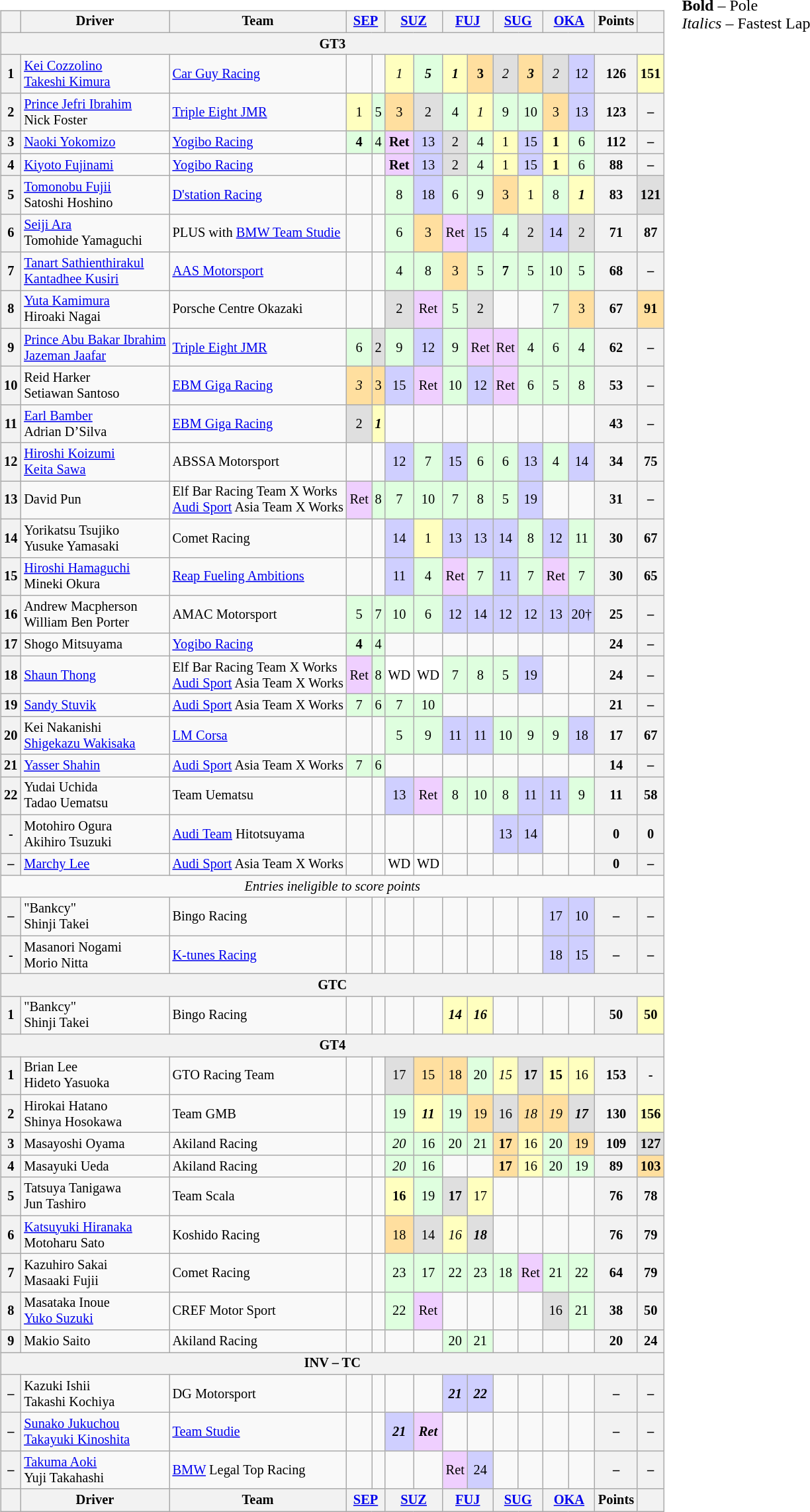<table>
<tr>
<td valign="top"><br><table class="wikitable" style="font-size: 85%; text-align:center;">
<tr>
<th></th>
<th>Driver</th>
<th>Team</th>
<th colspan=2><a href='#'>SEP</a><br></th>
<th colspan=2><a href='#'>SUZ</a><br></th>
<th colspan=2><a href='#'>FUJ</a><br></th>
<th colspan=2><a href='#'>SUG</a><br></th>
<th colspan=2><a href='#'>OKA</a><br></th>
<th>Points</th>
<th></th>
</tr>
<tr>
<th colspan="15">GT3</th>
</tr>
<tr>
<th>1</th>
<td align="left"> <a href='#'>Kei Cozzolino</a><br> <a href='#'>Takeshi Kimura</a></td>
<td align="left"> <a href='#'>Car Guy Racing</a></td>
<td></td>
<td></td>
<td style="background:#FFFFBF;"><em>1</em></td>
<td style="background:#DFFFDF;"><strong><em>5</em></strong></td>
<td style="background:#FFFFBF;"><strong><em>1</em></strong></td>
<td style="background:#FFDF9F;"><strong>3</strong></td>
<td style="background:#DFDFDF;"><em>2</em></td>
<td style="background:#FFDF9F;"><strong><em>3</em></strong></td>
<td style="background:#DFDFDF;"><em>2</em></td>
<td style="background:#CFCFFF;">12</td>
<th>126</th>
<th style="background:#FFFFBF;">151</th>
</tr>
<tr>
<th>2</th>
<td align="left"> <a href='#'>Prince Jefri Ibrahim</a><br> Nick Foster</td>
<td align="left"> <a href='#'>Triple Eight JMR</a></td>
<td style="background:#FFFFBF;">1</td>
<td style="background:#DFFFDF;">5</td>
<td style="background:#FFDF9F;">3</td>
<td style="background:#DFDFDF;">2</td>
<td style="background:#DFFFDF;">4</td>
<td style="background:#FFFFBF;"><em>1</em></td>
<td style="background:#DFFFDF;">9</td>
<td style="background:#DFFFDF;">10</td>
<td style="background:#FFDF9F;">3</td>
<td style="background:#CFCFFF;">13</td>
<th>123</th>
<th>–</th>
</tr>
<tr>
<th>3</th>
<td align="left"> <a href='#'>Naoki Yokomizo</a></td>
<td align="left"> <a href='#'>Yogibo Racing</a></td>
<td style="background:#DFFFDF;"><strong>4</strong></td>
<td style="background:#DFFFDF;">4</td>
<td style="background:#EFCFFF;"><strong>Ret</strong></td>
<td style="background:#CFCFFF;">13</td>
<td style="background:#DFDFDF;">2</td>
<td style="background:#DFFFDF;">4</td>
<td style="background:#FFFFBF;">1</td>
<td style="background:#CFCFFF;">15</td>
<td style="background:#FFFFBF;"><strong>1</strong></td>
<td style="background:#DFFFDF;">6</td>
<th>112</th>
<th>–</th>
</tr>
<tr>
<th>4</th>
<td align="left"> <a href='#'>Kiyoto Fujinami</a></td>
<td align="left"> <a href='#'>Yogibo Racing</a></td>
<td></td>
<td></td>
<td style="background:#EFCFFF;"><strong>Ret</strong></td>
<td style="background:#CFCFFF;">13</td>
<td style="background:#DFDFDF;">2</td>
<td style="background:#DFFFDF;">4</td>
<td style="background:#FFFFBF;">1</td>
<td style="background:#CFCFFF;">15</td>
<td style="background:#FFFFBF;"><strong>1</strong></td>
<td style="background:#DFFFDF;">6</td>
<th>88</th>
<th>–</th>
</tr>
<tr>
<th>5</th>
<td align="left"> <a href='#'>Tomonobu Fujii</a><br> Satoshi Hoshino</td>
<td align="left"> <a href='#'>D'station Racing</a></td>
<td></td>
<td></td>
<td style="background:#DFFFDF;">8</td>
<td style="background:#CFCFFF;">18</td>
<td style="background:#DFFFDF;">6</td>
<td style="background:#DFFFDF;">9</td>
<td style="background:#FFDF9F;">3</td>
<td style="background:#FFFFBF;">1</td>
<td style="background:#DFFFDF;">8</td>
<td style="background:#FFFFBF;"><strong><em>1</em></strong></td>
<th>83</th>
<th style="background:#DFDFDF;">121</th>
</tr>
<tr>
<th>6</th>
<td align="left"> <a href='#'>Seiji Ara</a><br> Tomohide Yamaguchi</td>
<td align="left"> PLUS with <a href='#'>BMW Team Studie</a></td>
<td></td>
<td></td>
<td style="background:#DFFFDF;">6</td>
<td style="background:#FFDF9F;">3</td>
<td style="background:#EFCFFF;">Ret</td>
<td style="background:#CFCFFF;">15</td>
<td style="background:#DFFFDF;">4</td>
<td style="background:#DFDFDF;">2</td>
<td style="background:#CFCFFF;">14</td>
<td style="background:#DFDFDF;">2</td>
<th>71</th>
<th>87</th>
</tr>
<tr>
<th>7</th>
<td align="left"> <a href='#'>Tanart Sathienthirakul</a><br> <a href='#'>Kantadhee Kusiri</a></td>
<td align="left"> <a href='#'>AAS Motorsport</a></td>
<td></td>
<td></td>
<td style="background:#DFFFDF;">4</td>
<td style="background:#DFFFDF;">8</td>
<td style="background:#FFDF9F;">3</td>
<td style="background:#DFFFDF;">5</td>
<td style="background:#DFFFDF;"><strong>7</strong></td>
<td style="background:#DFFFDF;">5</td>
<td style="background:#DFFFDF;">10</td>
<td style="background:#DFFFDF;">5</td>
<th>68</th>
<th>–</th>
</tr>
<tr>
<th>8</th>
<td align="left"> <a href='#'>Yuta Kamimura</a><br> Hiroaki Nagai</td>
<td align="left"> Porsche Centre Okazaki</td>
<td></td>
<td></td>
<td style="background:#DFDFDF;">2</td>
<td style="background:#EFCFFF;">Ret</td>
<td style="background:#DFFFDF;">5</td>
<td style="background:#DFDFDF;">2</td>
<td></td>
<td></td>
<td style="background:#DFFFDF;">7</td>
<td style="background:#FFDF9F;">3</td>
<th>67</th>
<th style="background:#FFDF9F;">91</th>
</tr>
<tr>
<th>9</th>
<td align="left"> <a href='#'>Prince Abu Bakar Ibrahim</a><br> <a href='#'>Jazeman Jaafar</a></td>
<td align="left"> <a href='#'>Triple Eight JMR</a></td>
<td style="background:#DFFFDF;">6</td>
<td style="background:#DFDFDF;">2</td>
<td style="background:#DFFFDF;">9</td>
<td style="background:#CFCFFF;">12</td>
<td style="background:#DFFFDF;">9</td>
<td style="background:#EFCFFF;">Ret</td>
<td style="background:#EFCFFF;">Ret</td>
<td style="background:#DFFFDF;">4</td>
<td style="background:#DFFFDF;">6</td>
<td style="background:#DFFFDF;">4</td>
<th>62</th>
<th>–</th>
</tr>
<tr>
<th>10</th>
<td align="left"> Reid Harker<br> Setiawan Santoso</td>
<td align="left"> <a href='#'>EBM Giga Racing</a></td>
<td style="background:#FFDF9F;"><em>3</em></td>
<td style="background:#FFDF9F;">3</td>
<td style="background:#CFCFFF;">15</td>
<td style="background:#EFCFFF;">Ret</td>
<td style="background:#DFFFDF;">10</td>
<td style="background:#CFCFFF;">12</td>
<td style="background:#EFCFFF;">Ret</td>
<td style="background:#DFFFDF;">6</td>
<td style="background:#DFFFDF;">5</td>
<td style="background:#DFFFDF;">8</td>
<th>53</th>
<th>–</th>
</tr>
<tr>
<th>11</th>
<td align="left"> <a href='#'>Earl Bamber</a><br> Adrian D’Silva</td>
<td align="left"> <a href='#'>EBM Giga Racing</a></td>
<td style="background:#DFDFDF;">2</td>
<td style="background:#FFFFBF;"><strong><em>1</em></strong></td>
<td></td>
<td></td>
<td></td>
<td></td>
<td></td>
<td></td>
<td></td>
<td></td>
<th>43</th>
<th>–</th>
</tr>
<tr>
<th>12</th>
<td align="left"> <a href='#'>Hiroshi Koizumi</a><br> <a href='#'>Keita Sawa</a></td>
<td align="left"> ABSSA Motorsport</td>
<td></td>
<td></td>
<td style="background:#CFCFFF;">12</td>
<td style="background:#DFFFDF;">7</td>
<td style="background:#CFCFFF;">15</td>
<td style="background:#DFFFDF;">6</td>
<td style="background:#DFFFDF;">6</td>
<td style="background:#CFCFFF;">13</td>
<td style="background:#DFFFDF;">4</td>
<td style="background:#CFCFFF;">14</td>
<th>34</th>
<th>75</th>
</tr>
<tr>
<th>13</th>
<td align="left"> David Pun</td>
<td align="left"> Elf Bar Racing Team X Works<br> <a href='#'>Audi Sport</a> Asia Team X Works</td>
<td style="background:#EFCFFF;">Ret</td>
<td style="background:#DFFFDF;">8</td>
<td style="background:#DFFFDF;">7</td>
<td style="background:#DFFFDF;">10</td>
<td style="background:#DFFFDF;">7</td>
<td style="background:#DFFFDF;">8</td>
<td style="background:#DFFFDF;">5</td>
<td style="background:#CFCFFF;">19</td>
<td></td>
<td></td>
<th>31</th>
<th>–</th>
</tr>
<tr>
<th>14</th>
<td align="left"> Yorikatsu Tsujiko<br> Yusuke Yamasaki</td>
<td align="left"> Comet Racing</td>
<td></td>
<td></td>
<td style="background:#CFCFFF;">14</td>
<td style="background:#FFFFBF;">1</td>
<td style="background:#CFCFFF;">13</td>
<td style="background:#CFCFFF;">13</td>
<td style="background:#CFCFFF;">14</td>
<td style="background:#DFFFDF;">8</td>
<td style="background:#CFCFFF;">12</td>
<td style="background:#DFFFDF;">11</td>
<th>30</th>
<th>67</th>
</tr>
<tr>
<th>15</th>
<td align="left"> <a href='#'>Hiroshi Hamaguchi</a><br> Mineki Okura</td>
<td align="left"> <a href='#'>Reap Fueling Ambitions</a></td>
<td></td>
<td></td>
<td style="background:#CFCFFF;">11</td>
<td style="background:#DFFFDF;">4</td>
<td style="background:#EFCFFF;">Ret</td>
<td style="background:#DFFFDF;">7</td>
<td style="background:#CFCFFF;">11</td>
<td style="background:#DFFFDF;">7</td>
<td style="background:#EFCFFF;">Ret</td>
<td style="background:#DFFFDF;">7</td>
<th>30</th>
<th>65</th>
</tr>
<tr>
<th>16</th>
<td align="left"> Andrew Macpherson<br> William Ben Porter</td>
<td align="left"> AMAC Motorsport</td>
<td style="background:#DFFFDF;">5</td>
<td style="background:#DFFFDF;">7</td>
<td style="background:#DFFFDF;">10</td>
<td style="background:#DFFFDF;">6</td>
<td style="background:#CFCFFF;">12</td>
<td style="background:#CFCFFF;">14</td>
<td style="background:#CFCFFF;">12</td>
<td style="background:#CFCFFF;">12</td>
<td style="background:#CFCFFF;">13</td>
<td style="background:#CFCFFF;">20†</td>
<th>25</th>
<th>–</th>
</tr>
<tr>
<th>17</th>
<td align="left"> Shogo Mitsuyama</td>
<td align="left"> <a href='#'>Yogibo Racing</a></td>
<td style="background:#DFFFDF;"><strong>4</strong></td>
<td style="background:#DFFFDF;">4</td>
<td></td>
<td></td>
<td></td>
<td></td>
<td></td>
<td></td>
<td></td>
<td></td>
<th>24</th>
<th>–</th>
</tr>
<tr>
<th>18</th>
<td align="left"> <a href='#'>Shaun Thong</a></td>
<td align="left"> Elf Bar Racing Team X Works<br> <a href='#'>Audi Sport</a> Asia Team X Works</td>
<td style="background:#EFCFFF;">Ret</td>
<td style="background:#DFFFDF;">8</td>
<td style="background:#FFFFFF;">WD</td>
<td style="background:#FFFFFF;">WD</td>
<td style="background:#DFFFDF;">7</td>
<td style="background:#DFFFDF;">8</td>
<td style="background:#DFFFDF;">5</td>
<td style="background:#CFCFFF;">19</td>
<td></td>
<td></td>
<th>24</th>
<th>–</th>
</tr>
<tr>
<th>19</th>
<td align="left"> <a href='#'>Sandy Stuvik</a></td>
<td align="left"> <a href='#'>Audi Sport</a> Asia Team X Works</td>
<td style="background:#DFFFDF;">7</td>
<td style="background:#DFFFDF;">6</td>
<td style="background:#DFFFDF;">7</td>
<td style="background:#DFFFDF;">10</td>
<td></td>
<td></td>
<td></td>
<td></td>
<td></td>
<td></td>
<th>21</th>
<th>–</th>
</tr>
<tr>
<th>20</th>
<td align="left"> Kei Nakanishi<br> <a href='#'>Shigekazu Wakisaka</a></td>
<td align="left"> <a href='#'>LM Corsa</a></td>
<td></td>
<td></td>
<td style="background:#DFFFDF;">5</td>
<td style="background:#DFFFDF;">9</td>
<td style="background:#CFCFFF;">11</td>
<td style="background:#CFCFFF;">11</td>
<td style="background:#DFFFDF;">10</td>
<td style="background:#DFFFDF;">9</td>
<td style="background:#DFFFDF;">9</td>
<td style="background:#CFCFFF;">18</td>
<th>17</th>
<th>67</th>
</tr>
<tr>
<th>21</th>
<td align="left"> <a href='#'>Yasser Shahin</a></td>
<td align="left"> <a href='#'>Audi Sport</a> Asia Team X Works</td>
<td style="background:#DFFFDF;">7</td>
<td style="background:#DFFFDF;">6</td>
<td></td>
<td></td>
<td></td>
<td></td>
<td></td>
<td></td>
<td></td>
<td></td>
<th>14</th>
<th>–</th>
</tr>
<tr>
<th>22</th>
<td align="left"> Yudai Uchida<br> Tadao Uematsu</td>
<td align="left"> Team Uematsu</td>
<td></td>
<td></td>
<td style="background:#CFCFFF;">13</td>
<td style="background:#EFCFFF;">Ret</td>
<td style="background:#DFFFDF;">8</td>
<td style="background:#DFFFDF;">10</td>
<td style="background:#DFFFDF;">8</td>
<td style="background:#CFCFFF;">11</td>
<td style="background:#CFCFFF;">11</td>
<td style="background:#DFFFDF;">9</td>
<th>11</th>
<th>58</th>
</tr>
<tr>
<th>-</th>
<td align="left"> Motohiro Ogura<br> Akihiro Tsuzuki</td>
<td align="left"> <a href='#'>Audi Team</a> Hitotsuyama</td>
<td></td>
<td></td>
<td></td>
<td></td>
<td></td>
<td></td>
<td style="background:#CFCFFF;">13</td>
<td style="background:#CFCFFF;">14</td>
<td></td>
<td></td>
<th>0</th>
<th>0</th>
</tr>
<tr>
<th>–</th>
<td align=left> <a href='#'>Marchy Lee</a></td>
<td align=left> <a href='#'>Audi Sport</a> Asia Team X Works</td>
<td></td>
<td></td>
<td style="background:#FFFFFF;">WD</td>
<td style="background:#FFFFFF;">WD</td>
<td></td>
<td></td>
<td></td>
<td></td>
<td></td>
<td></td>
<th>0</th>
<th>–</th>
</tr>
<tr>
<td colspan="15"><em>Entries ineligible to score points</em></td>
</tr>
<tr>
<th>–</th>
<td align="left"> "Bankcy"<br> Shinji Takei</td>
<td align="left"> Bingo Racing</td>
<td></td>
<td></td>
<td></td>
<td></td>
<td></td>
<td></td>
<td></td>
<td></td>
<td style="background:#CFCFFF;">17</td>
<td style="background:#CFCFFF;">10</td>
<th>–</th>
<th>–</th>
</tr>
<tr>
<th>-</th>
<td align="left"> Masanori Nogami<br> Morio Nitta</td>
<td align="left"> <a href='#'>K-tunes Racing</a></td>
<td></td>
<td></td>
<td></td>
<td></td>
<td></td>
<td></td>
<td></td>
<td></td>
<td style="background:#CFCFFF;">18</td>
<td style="background:#CFCFFF;">15</td>
<th>–</th>
<th>–</th>
</tr>
<tr>
<th colspan="15">GTC</th>
</tr>
<tr>
<th>1</th>
<td align="left"> "Bankcy"<br> Shinji Takei</td>
<td align="left"> Bingo Racing</td>
<td></td>
<td></td>
<td></td>
<td></td>
<td style="background:#FFFFBF;"><strong><em>14</em></strong></td>
<td style="background:#FFFFBF;"><strong><em>16</em></strong></td>
<td></td>
<td></td>
<td></td>
<td></td>
<th>50</th>
<th style="background:#FFFFBF;">50</th>
</tr>
<tr>
<th colspan="15">GT4</th>
</tr>
<tr>
<th>1</th>
<td align="left"> Brian Lee<br> Hideto Yasuoka</td>
<td align="left"> GTO Racing Team</td>
<td></td>
<td></td>
<td style="background:#DFDFDF;">17</td>
<td style="background:#FFDF9F;">15</td>
<td style="background:#FFDF9F;">18</td>
<td style="background:#DFFFDF;">20</td>
<td style="background:#FFFFBF;"><em>15</em></td>
<td style="background:#DFDFDF;"><strong>17</strong></td>
<td style="background:#FFFFBF;"><strong>15</strong></td>
<td style="background:#FFFFBF;">16</td>
<th>153</th>
<th>-</th>
</tr>
<tr>
<th>2</th>
<td align="left"> Hirokai Hatano<br> Shinya Hosokawa</td>
<td align="left"> Team GMB</td>
<td></td>
<td></td>
<td style="background:#DFFFDF;">19</td>
<td style="background:#FFFFBF;"><strong><em>11</em></strong></td>
<td style="background:#DFFFDF;">19</td>
<td style="background:#FFDF9F;">19</td>
<td style="background:#DFDFDF;">16</td>
<td style="background:#FFDF9F;"><em>18</em></td>
<td style="background:#FFDF9F;"><em>19</em></td>
<td style="background:#DFDFDF;"><strong><em>17</em></strong></td>
<th>130</th>
<th style="background:#FFFFBF;">156</th>
</tr>
<tr>
<th>3</th>
<td align="left"> Masayoshi Oyama</td>
<td align="left"> Akiland Racing</td>
<td></td>
<td></td>
<td style="background:#DFFFDF;"><em>20</em></td>
<td style="background:#DFFFDF;">16</td>
<td style="background:#DFFFDF;">20</td>
<td style="background:#DFFFDF;">21</td>
<td style="background:#FFDF9F;"><strong>17</strong></td>
<td style="background:#FFFFBF;">16</td>
<td style="background:#DFFFDF;">20</td>
<td style="background:#FFDF9F;">19</td>
<th>109</th>
<th style="background:#DFDFDF;">127</th>
</tr>
<tr>
<th>4</th>
<td align="left"> Masayuki Ueda</td>
<td align="left"> Akiland Racing</td>
<td></td>
<td></td>
<td style="background:#DFFFDF;"><em>20</em></td>
<td style="background:#DFFFDF;">16</td>
<td></td>
<td></td>
<td style="background:#FFDF9F;"><strong>17</strong></td>
<td style="background:#FFFFBF;">16</td>
<td style="background:#DFFFDF;">20</td>
<td style="background:#DFFFDF;">19</td>
<th>89</th>
<th style="background:#FFDF9F;">103</th>
</tr>
<tr>
<th>5</th>
<td align="left"> Tatsuya Tanigawa<br> Jun Tashiro</td>
<td align="left"> Team Scala</td>
<td></td>
<td></td>
<td style="background:#FFFFBF;"><strong>16</strong></td>
<td style="background:#DFFFDF;">19</td>
<td style="background:#DFDFDF;"><strong>17</strong></td>
<td style="background:#FFFFBF;">17</td>
<td></td>
<td></td>
<td></td>
<td></td>
<th>76</th>
<th>78</th>
</tr>
<tr>
<th>6</th>
<td align="left"> <a href='#'>Katsuyuki Hiranaka</a><br> Motoharu Sato</td>
<td align="left"> Koshido Racing</td>
<td></td>
<td></td>
<td style="background:#FFDF9F;">18</td>
<td style="background:#DFDFDF;">14</td>
<td style="background:#FFFFBF;"><em>16</em></td>
<td style="background:#DFDFDF;"><strong><em>18</em></strong></td>
<td></td>
<td></td>
<td></td>
<td></td>
<th>76</th>
<th>79</th>
</tr>
<tr>
<th>7</th>
<td align="left"> Kazuhiro Sakai<br> Masaaki Fujii</td>
<td align="left"> Comet Racing</td>
<td></td>
<td></td>
<td style="background:#DFFFDF;">23</td>
<td style="background:#DFFFDF;">17</td>
<td style="background:#DFFFDF;">22</td>
<td style="background:#DFFFDF;">23</td>
<td style="background:#DFFFDF;">18</td>
<td style="background:#EFCFFF;">Ret</td>
<td style="background:#DFFFDF;">21</td>
<td style="background:#DFFFDF;">22</td>
<th>64</th>
<th>79</th>
</tr>
<tr>
<th>8</th>
<td align="left"> Masataka Inoue<br> <a href='#'>Yuko Suzuki</a></td>
<td align="left"> CREF Motor Sport</td>
<td></td>
<td></td>
<td style="background:#DFFFDF;">22</td>
<td style="background:#EFCFFF;">Ret</td>
<td></td>
<td></td>
<td></td>
<td></td>
<td style="background:#DFDFDF;">16</td>
<td style="background:#DFFFDF;">21</td>
<th>38</th>
<th>50</th>
</tr>
<tr>
<th>9</th>
<td align="left"> Makio Saito</td>
<td align="left"> Akiland Racing</td>
<td></td>
<td></td>
<td></td>
<td></td>
<td style="background:#DFFFDF;">20</td>
<td style="background:#DFFFDF;">21</td>
<td></td>
<td></td>
<td></td>
<td></td>
<th>20</th>
<th>24</th>
</tr>
<tr>
<th colspan="15">INV – TC</th>
</tr>
<tr>
<th>–</th>
<td align="left"> Kazuki Ishii<br> Takashi Kochiya</td>
<td align="left"> DG Motorsport</td>
<td></td>
<td></td>
<td></td>
<td></td>
<td style="background:#CFCFFF;"><strong><em>21</em></strong></td>
<td style="background:#CFCFFF;"><strong><em>22</em></strong></td>
<td></td>
<td></td>
<td></td>
<td></td>
<th>–</th>
<th>–</th>
</tr>
<tr>
<th>–</th>
<td align=left> <a href='#'>Sunako Jukuchou</a><br> <a href='#'>Takayuki Kinoshita</a></td>
<td align=left> <a href='#'>Team Studie</a></td>
<td></td>
<td></td>
<td style="background:#CFCFFF;"><strong><em>21</em></strong></td>
<td style="background:#EFCFFF;"><strong><em>Ret</em></strong></td>
<td></td>
<td></td>
<td></td>
<td></td>
<td></td>
<td></td>
<th>–</th>
<th>–</th>
</tr>
<tr>
<th>–</th>
<td align="left"> <a href='#'>Takuma Aoki</a><br> Yuji Takahashi</td>
<td align="left"> <a href='#'>BMW</a> Legal Top Racing</td>
<td></td>
<td></td>
<td></td>
<td></td>
<td style="background:#EFCFFF;">Ret</td>
<td style="background:#CFCFFF;">24</td>
<td></td>
<td></td>
<td></td>
<td></td>
<th>–</th>
<th>–</th>
</tr>
<tr>
<th></th>
<th>Driver</th>
<th>Team</th>
<th colspan="2"><a href='#'>SEP</a><br></th>
<th colspan="2"><a href='#'>SUZ</a><br></th>
<th colspan="2"><a href='#'>FUJ</a><br></th>
<th colspan="2"><a href='#'>SUG</a><br></th>
<th colspan="2"><a href='#'>OKA</a><br></th>
<th>Points</th>
<th></th>
</tr>
</table>
</td>
<td valign="top"><br>
<span><strong>Bold</strong> – Pole<br>
<em>Italics</em> – Fastest Lap</span></td>
</tr>
</table>
